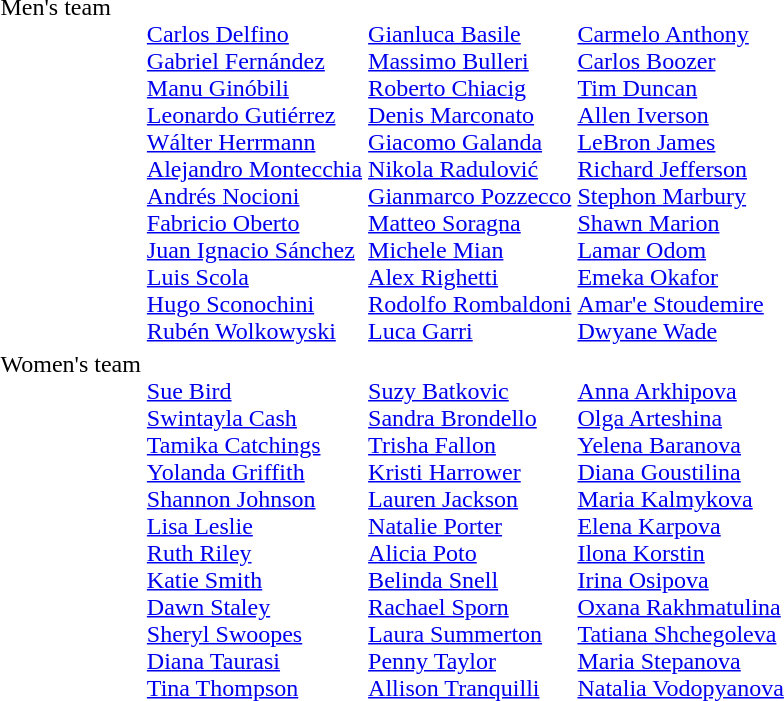<table>
<tr valign="top">
<td>Men's team<br></td>
<td><br><a href='#'>Carlos Delfino</a><br><a href='#'>Gabriel Fernández</a><br><a href='#'>Manu Ginóbili</a><br><a href='#'>Leonardo Gutiérrez</a><br><a href='#'>Wálter Herrmann</a><br><a href='#'>Alejandro Montecchia</a><br><a href='#'>Andrés Nocioni</a><br><a href='#'>Fabricio Oberto</a><br><a href='#'>Juan Ignacio Sánchez</a><br><a href='#'>Luis Scola</a><br><a href='#'>Hugo Sconochini</a><br><a href='#'>Rubén Wolkowyski</a></td>
<td><br><a href='#'>Gianluca Basile</a><br><a href='#'>Massimo Bulleri</a><br><a href='#'>Roberto Chiacig</a><br><a href='#'>Denis Marconato</a><br><a href='#'>Giacomo Galanda</a><br><a href='#'>Nikola Radulović</a><br><a href='#'>Gianmarco Pozzecco</a><br><a href='#'>Matteo Soragna</a><br><a href='#'>Michele Mian</a><br><a href='#'>Alex Righetti</a><br><a href='#'>Rodolfo Rombaldoni</a><br><a href='#'>Luca Garri</a></td>
<td><br><a href='#'>Carmelo Anthony</a><br><a href='#'>Carlos Boozer</a><br><a href='#'>Tim Duncan</a><br><a href='#'>Allen Iverson</a><br><a href='#'>LeBron James</a><br><a href='#'>Richard Jefferson</a><br><a href='#'>Stephon Marbury</a><br><a href='#'>Shawn Marion</a><br><a href='#'>Lamar Odom</a><br><a href='#'>Emeka Okafor</a><br><a href='#'>Amar'e Stoudemire</a><br><a href='#'>Dwyane Wade</a></td>
</tr>
<tr valign="top">
<td>Women's team<br></td>
<td><br><a href='#'>Sue Bird</a><br><a href='#'>Swintayla Cash</a><br><a href='#'>Tamika Catchings</a><br><a href='#'>Yolanda Griffith</a><br><a href='#'>Shannon Johnson</a><br><a href='#'>Lisa Leslie</a><br><a href='#'>Ruth Riley</a><br><a href='#'>Katie Smith</a><br><a href='#'>Dawn Staley</a><br><a href='#'>Sheryl Swoopes</a><br><a href='#'>Diana Taurasi</a><br><a href='#'>Tina Thompson</a></td>
<td><br><a href='#'>Suzy Batkovic</a><br><a href='#'>Sandra Brondello</a><br><a href='#'>Trisha Fallon</a><br><a href='#'>Kristi Harrower</a><br><a href='#'>Lauren Jackson</a><br><a href='#'>Natalie Porter</a><br><a href='#'>Alicia Poto</a><br><a href='#'>Belinda Snell</a><br><a href='#'>Rachael Sporn</a><br><a href='#'>Laura Summerton</a><br><a href='#'>Penny Taylor</a><br><a href='#'>Allison Tranquilli</a></td>
<td><br><a href='#'>Anna Arkhipova</a><br><a href='#'>Olga Arteshina</a><br><a href='#'>Yelena Baranova</a><br><a href='#'>Diana Goustilina</a><br><a href='#'>Maria Kalmykova</a><br><a href='#'>Elena Karpova</a><br><a href='#'>Ilona Korstin</a><br><a href='#'>Irina Osipova</a><br><a href='#'>Oxana Rakhmatulina</a><br><a href='#'>Tatiana Shchegoleva</a><br><a href='#'>Maria Stepanova</a><br><a href='#'>Natalia Vodopyanova</a></td>
</tr>
</table>
